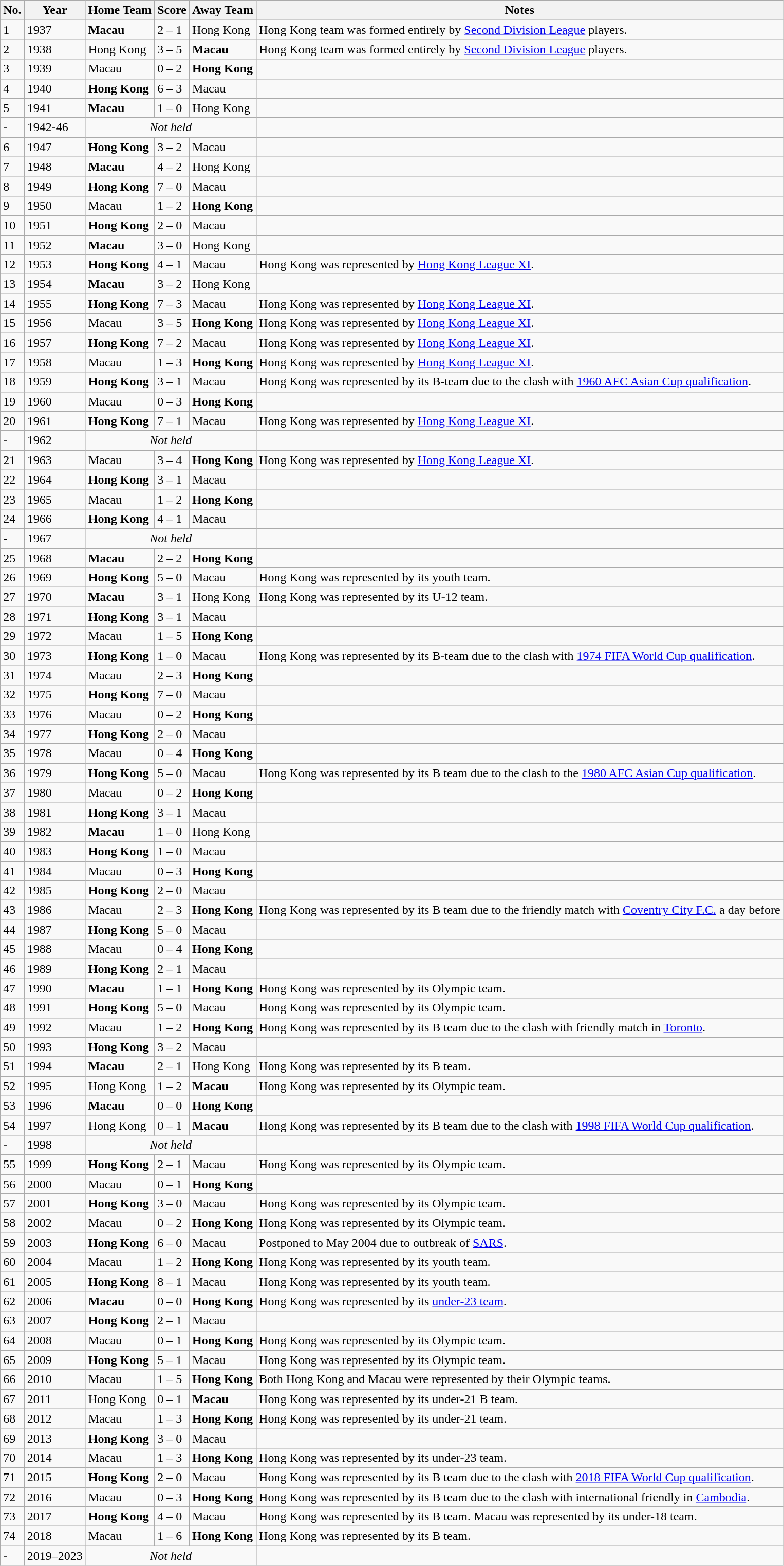<table class="wikitable">
<tr>
<th>No.</th>
<th>Year</th>
<th>Home Team</th>
<th>Score </th>
<th>Away Team</th>
<th>Notes</th>
</tr>
<tr>
<td>1</td>
<td>1937</td>
<td><strong>Macau</strong></td>
<td>2 – 1</td>
<td>Hong Kong</td>
<td>Hong Kong team was formed entirely by <a href='#'>Second Division League</a> players.</td>
</tr>
<tr>
<td>2</td>
<td>1938</td>
<td>Hong Kong</td>
<td>3 – 5</td>
<td><strong>Macau</strong></td>
<td>Hong Kong team was formed entirely by <a href='#'>Second Division League</a> players.</td>
</tr>
<tr>
<td>3</td>
<td>1939</td>
<td>Macau</td>
<td>0 – 2</td>
<td><strong>Hong Kong</strong></td>
<td></td>
</tr>
<tr>
<td>4</td>
<td>1940</td>
<td><strong>Hong Kong</strong></td>
<td>6 – 3</td>
<td>Macau</td>
<td></td>
</tr>
<tr>
<td>5</td>
<td>1941</td>
<td><strong>Macau</strong></td>
<td>1 – 0</td>
<td>Hong Kong</td>
<td></td>
</tr>
<tr>
<td>-</td>
<td>1942-46</td>
<td colspan=3 align=center><em>Not held</em></td>
<td></td>
</tr>
<tr>
<td>6</td>
<td>1947</td>
<td><strong>Hong Kong</strong></td>
<td>3 – 2</td>
<td>Macau</td>
<td></td>
</tr>
<tr>
<td>7</td>
<td>1948</td>
<td><strong>Macau</strong></td>
<td>4 – 2</td>
<td>Hong Kong</td>
<td></td>
</tr>
<tr>
<td>8</td>
<td>1949</td>
<td><strong>Hong Kong</strong></td>
<td>7 – 0</td>
<td>Macau</td>
<td></td>
</tr>
<tr>
<td>9</td>
<td>1950</td>
<td>Macau</td>
<td>1 – 2</td>
<td><strong>Hong Kong</strong></td>
<td></td>
</tr>
<tr>
<td>10</td>
<td>1951</td>
<td><strong>Hong Kong</strong></td>
<td>2 – 0</td>
<td>Macau</td>
<td></td>
</tr>
<tr>
<td>11</td>
<td>1952</td>
<td><strong>Macau</strong></td>
<td>3 – 0</td>
<td>Hong Kong</td>
<td></td>
</tr>
<tr>
<td>12</td>
<td>1953</td>
<td><strong>Hong Kong</strong></td>
<td>4 – 1</td>
<td>Macau</td>
<td>Hong Kong was represented by <a href='#'>Hong Kong League XI</a>.</td>
</tr>
<tr>
<td>13</td>
<td>1954</td>
<td><strong>Macau</strong></td>
<td>3 – 2</td>
<td>Hong Kong</td>
<td></td>
</tr>
<tr>
<td>14</td>
<td>1955</td>
<td><strong>Hong Kong</strong></td>
<td>7 – 3</td>
<td>Macau</td>
<td>Hong Kong was represented by <a href='#'>Hong Kong League XI</a>.</td>
</tr>
<tr>
<td>15</td>
<td>1956</td>
<td>Macau</td>
<td>3 – 5</td>
<td><strong>Hong Kong</strong></td>
<td>Hong Kong was represented by <a href='#'>Hong Kong League XI</a>.</td>
</tr>
<tr>
<td>16</td>
<td>1957</td>
<td><strong>Hong Kong</strong></td>
<td>7 – 2</td>
<td>Macau</td>
<td>Hong Kong was represented by <a href='#'>Hong Kong League XI</a>.</td>
</tr>
<tr>
<td>17</td>
<td>1958</td>
<td>Macau</td>
<td>1 – 3</td>
<td><strong>Hong Kong</strong></td>
<td>Hong Kong was represented by <a href='#'>Hong Kong League XI</a>.</td>
</tr>
<tr>
<td>18</td>
<td>1959</td>
<td><strong>Hong Kong</strong></td>
<td>3 – 1</td>
<td>Macau</td>
<td>Hong Kong was represented by its B-team due to the clash with <a href='#'>1960 AFC Asian Cup qualification</a>.</td>
</tr>
<tr>
<td>19</td>
<td>1960</td>
<td>Macau</td>
<td>0 – 3</td>
<td><strong>Hong Kong</strong></td>
<td></td>
</tr>
<tr>
<td>20</td>
<td>1961</td>
<td><strong>Hong Kong</strong></td>
<td>7 – 1</td>
<td>Macau</td>
<td>Hong Kong was represented by <a href='#'>Hong Kong League XI</a>.</td>
</tr>
<tr>
<td>-</td>
<td>1962</td>
<td colspan=3 align=center><em>Not held</em></td>
<td></td>
</tr>
<tr>
<td>21</td>
<td>1963</td>
<td>Macau</td>
<td>3 – 4</td>
<td><strong>Hong Kong</strong></td>
<td>Hong Kong was represented by <a href='#'>Hong Kong League XI</a>.</td>
</tr>
<tr>
<td>22</td>
<td>1964</td>
<td><strong>Hong Kong</strong></td>
<td>3 – 1</td>
<td>Macau</td>
<td></td>
</tr>
<tr>
<td>23</td>
<td>1965</td>
<td>Macau</td>
<td>1 – 2</td>
<td><strong>Hong Kong</strong></td>
<td></td>
</tr>
<tr>
<td>24</td>
<td>1966</td>
<td><strong>Hong Kong</strong></td>
<td>4 – 1</td>
<td>Macau</td>
<td></td>
</tr>
<tr>
<td>-</td>
<td>1967</td>
<td colspan=3 align=center><em>Not held</em></td>
<td></td>
</tr>
<tr>
<td>25</td>
<td>1968</td>
<td><strong>Macau</strong></td>
<td>2 – 2</td>
<td><strong>Hong Kong</strong></td>
<td></td>
</tr>
<tr>
<td>26</td>
<td>1969</td>
<td><strong>Hong Kong</strong></td>
<td>5 – 0</td>
<td>Macau</td>
<td>Hong Kong was represented by its youth team.</td>
</tr>
<tr>
<td>27</td>
<td>1970</td>
<td><strong>Macau</strong></td>
<td>3 – 1</td>
<td>Hong Kong</td>
<td>Hong Kong was represented by its U-12 team.</td>
</tr>
<tr>
<td>28</td>
<td>1971</td>
<td><strong>Hong Kong</strong></td>
<td>3 – 1</td>
<td>Macau</td>
<td></td>
</tr>
<tr>
<td>29</td>
<td>1972</td>
<td>Macau</td>
<td>1 – 5</td>
<td><strong>Hong Kong</strong></td>
<td></td>
</tr>
<tr>
<td>30</td>
<td>1973</td>
<td><strong>Hong Kong</strong></td>
<td>1 – 0</td>
<td>Macau</td>
<td>Hong Kong was represented by its B-team due to the clash with <a href='#'>1974 FIFA World Cup qualification</a>.</td>
</tr>
<tr>
<td>31</td>
<td>1974</td>
<td>Macau</td>
<td>2 – 3</td>
<td><strong>Hong Kong</strong></td>
<td></td>
</tr>
<tr>
<td>32</td>
<td>1975</td>
<td><strong>Hong Kong</strong></td>
<td>7 – 0</td>
<td>Macau</td>
<td></td>
</tr>
<tr>
<td>33</td>
<td>1976</td>
<td>Macau</td>
<td>0 – 2</td>
<td><strong>Hong Kong</strong></td>
<td></td>
</tr>
<tr>
<td>34</td>
<td>1977</td>
<td><strong>Hong Kong</strong></td>
<td>2 – 0</td>
<td>Macau</td>
<td></td>
</tr>
<tr>
<td>35</td>
<td>1978</td>
<td>Macau</td>
<td>0 – 4</td>
<td><strong>Hong Kong</strong></td>
<td></td>
</tr>
<tr>
<td>36</td>
<td>1979</td>
<td><strong>Hong Kong</strong></td>
<td>5 – 0</td>
<td>Macau</td>
<td>Hong Kong was represented by its B team due to the clash to the <a href='#'>1980 AFC Asian Cup qualification</a>.</td>
</tr>
<tr>
<td>37</td>
<td>1980</td>
<td>Macau</td>
<td>0 – 2</td>
<td><strong>Hong Kong</strong></td>
<td></td>
</tr>
<tr>
<td>38</td>
<td>1981</td>
<td><strong>Hong Kong</strong></td>
<td>3 – 1</td>
<td>Macau</td>
<td></td>
</tr>
<tr>
<td>39</td>
<td>1982</td>
<td><strong>Macau</strong></td>
<td>1 – 0</td>
<td>Hong Kong</td>
<td></td>
</tr>
<tr>
<td>40</td>
<td>1983</td>
<td><strong>Hong Kong</strong></td>
<td>1 – 0</td>
<td>Macau</td>
<td></td>
</tr>
<tr>
<td>41</td>
<td>1984</td>
<td>Macau</td>
<td>0 – 3</td>
<td><strong>Hong Kong</strong></td>
<td></td>
</tr>
<tr>
<td>42</td>
<td>1985</td>
<td><strong>Hong Kong</strong></td>
<td>2 – 0</td>
<td>Macau</td>
<td></td>
</tr>
<tr>
<td>43</td>
<td>1986</td>
<td>Macau</td>
<td>2 – 3</td>
<td><strong>Hong Kong</strong></td>
<td>Hong Kong was represented by its B team due to the friendly match with <a href='#'>Coventry City F.C.</a> a day before</td>
</tr>
<tr>
<td>44</td>
<td>1987</td>
<td><strong>Hong Kong</strong></td>
<td>5 – 0</td>
<td>Macau</td>
<td></td>
</tr>
<tr>
<td>45</td>
<td>1988</td>
<td>Macau</td>
<td>0 – 4</td>
<td><strong>Hong Kong</strong></td>
<td></td>
</tr>
<tr>
<td>46</td>
<td>1989</td>
<td><strong>Hong Kong</strong></td>
<td>2 – 1</td>
<td>Macau</td>
<td></td>
</tr>
<tr>
<td>47</td>
<td>1990</td>
<td><strong>Macau</strong></td>
<td>1 – 1</td>
<td><strong>Hong Kong</strong></td>
<td>Hong Kong was represented by its Olympic team.</td>
</tr>
<tr>
<td>48</td>
<td>1991</td>
<td><strong>Hong Kong</strong></td>
<td>5 – 0</td>
<td>Macau</td>
<td>Hong Kong was represented by its Olympic team.</td>
</tr>
<tr>
<td>49</td>
<td>1992</td>
<td>Macau</td>
<td>1 – 2</td>
<td><strong>Hong Kong</strong></td>
<td>Hong Kong was represented by its B team due to the clash with friendly match in <a href='#'>Toronto</a>.</td>
</tr>
<tr>
<td>50</td>
<td>1993</td>
<td><strong>Hong Kong</strong></td>
<td>3 – 2</td>
<td>Macau</td>
<td></td>
</tr>
<tr>
<td>51</td>
<td>1994</td>
<td><strong>Macau</strong></td>
<td>2 – 1</td>
<td>Hong Kong</td>
<td>Hong Kong was represented by its B team.</td>
</tr>
<tr>
<td>52</td>
<td>1995</td>
<td>Hong Kong</td>
<td>1 – 2</td>
<td><strong>Macau</strong></td>
<td>Hong Kong was represented by its Olympic team.</td>
</tr>
<tr>
<td>53</td>
<td>1996</td>
<td><strong>Macau</strong></td>
<td>0 – 0</td>
<td><strong>Hong Kong</strong></td>
<td></td>
</tr>
<tr>
<td>54</td>
<td>1997</td>
<td>Hong Kong</td>
<td>0 – 1</td>
<td><strong>Macau</strong></td>
<td>Hong Kong was represented by its B team due to the clash with <a href='#'>1998 FIFA World Cup qualification</a>.</td>
</tr>
<tr>
<td>-</td>
<td>1998</td>
<td colspan=3 align=center><em>Not held</em></td>
<td></td>
</tr>
<tr>
<td>55</td>
<td>1999</td>
<td><strong>Hong Kong</strong></td>
<td>2 – 1</td>
<td>Macau</td>
<td>Hong Kong was represented by its Olympic team.</td>
</tr>
<tr>
<td>56</td>
<td>2000</td>
<td>Macau</td>
<td>0 – 1</td>
<td><strong>Hong Kong</strong></td>
<td></td>
</tr>
<tr>
<td>57</td>
<td>2001</td>
<td><strong>Hong Kong</strong></td>
<td>3 – 0</td>
<td>Macau</td>
<td>Hong Kong was represented by its Olympic team.</td>
</tr>
<tr>
<td>58</td>
<td>2002</td>
<td>Macau</td>
<td>0 – 2</td>
<td><strong>Hong Kong</strong></td>
<td>Hong Kong was represented by its Olympic team.</td>
</tr>
<tr>
<td>59</td>
<td>2003</td>
<td><strong>Hong Kong</strong></td>
<td>6 – 0</td>
<td>Macau</td>
<td>Postponed to May 2004 due to outbreak of <a href='#'>SARS</a>.</td>
</tr>
<tr>
<td>60</td>
<td>2004</td>
<td>Macau</td>
<td>1 – 2</td>
<td><strong>Hong Kong</strong></td>
<td>Hong Kong was represented by its youth team.</td>
</tr>
<tr>
<td>61</td>
<td>2005</td>
<td><strong>Hong Kong</strong></td>
<td>8 – 1</td>
<td>Macau</td>
<td>Hong Kong was represented by its youth team.</td>
</tr>
<tr>
<td>62</td>
<td>2006</td>
<td><strong>Macau</strong></td>
<td>0 – 0</td>
<td><strong>Hong Kong</strong></td>
<td>Hong Kong was represented by its <a href='#'>under-23 team</a>.</td>
</tr>
<tr>
<td>63</td>
<td>2007</td>
<td><strong>Hong Kong</strong></td>
<td>2 – 1</td>
<td>Macau</td>
<td></td>
</tr>
<tr>
<td>64</td>
<td>2008</td>
<td>Macau</td>
<td>0 – 1</td>
<td><strong>Hong Kong</strong></td>
<td>Hong Kong was represented by its Olympic team.</td>
</tr>
<tr>
<td>65</td>
<td>2009</td>
<td><strong>Hong Kong</strong></td>
<td>5 – 1</td>
<td>Macau</td>
<td>Hong Kong was represented by its Olympic team.</td>
</tr>
<tr>
<td>66</td>
<td>2010</td>
<td>Macau</td>
<td>1 – 5</td>
<td><strong>Hong Kong</strong></td>
<td>Both Hong Kong and Macau were represented by their Olympic teams.</td>
</tr>
<tr>
<td>67</td>
<td>2011</td>
<td>Hong Kong</td>
<td>0 – 1</td>
<td><strong>Macau</strong></td>
<td>Hong Kong was represented by its under-21 B team.</td>
</tr>
<tr>
<td>68</td>
<td>2012</td>
<td>Macau</td>
<td>1 – 3</td>
<td><strong>Hong Kong</strong></td>
<td>Hong Kong was represented by its under-21 team.</td>
</tr>
<tr>
<td>69</td>
<td>2013</td>
<td><strong>Hong Kong</strong></td>
<td>3 – 0</td>
<td>Macau</td>
<td></td>
</tr>
<tr>
<td>70</td>
<td>2014</td>
<td>Macau</td>
<td>1 – 3</td>
<td><strong>Hong Kong</strong></td>
<td>Hong Kong was represented by its under-23 team.</td>
</tr>
<tr>
<td>71</td>
<td>2015</td>
<td><strong>Hong Kong</strong></td>
<td>2 – 0</td>
<td>Macau</td>
<td>Hong Kong was represented by its B team due to the clash with <a href='#'>2018 FIFA World Cup qualification</a>.</td>
</tr>
<tr>
<td>72</td>
<td>2016</td>
<td>Macau</td>
<td>0 – 3</td>
<td><strong>Hong Kong</strong></td>
<td>Hong Kong was represented by its B team due to the clash with international friendly in <a href='#'>Cambodia</a>.</td>
</tr>
<tr>
<td>73</td>
<td>2017</td>
<td><strong>Hong Kong</strong></td>
<td>4 – 0</td>
<td>Macau</td>
<td>Hong Kong was represented by its B team. Macau was represented by its under-18 team.</td>
</tr>
<tr>
<td>74</td>
<td>2018</td>
<td>Macau</td>
<td>1 – 6</td>
<td><strong>Hong Kong</strong></td>
<td>Hong Kong was represented by its B team.</td>
</tr>
<tr>
<td>-</td>
<td>2019–2023</td>
<td colspan=3 align=center><em>Not held</em></td>
<td></td>
</tr>
</table>
